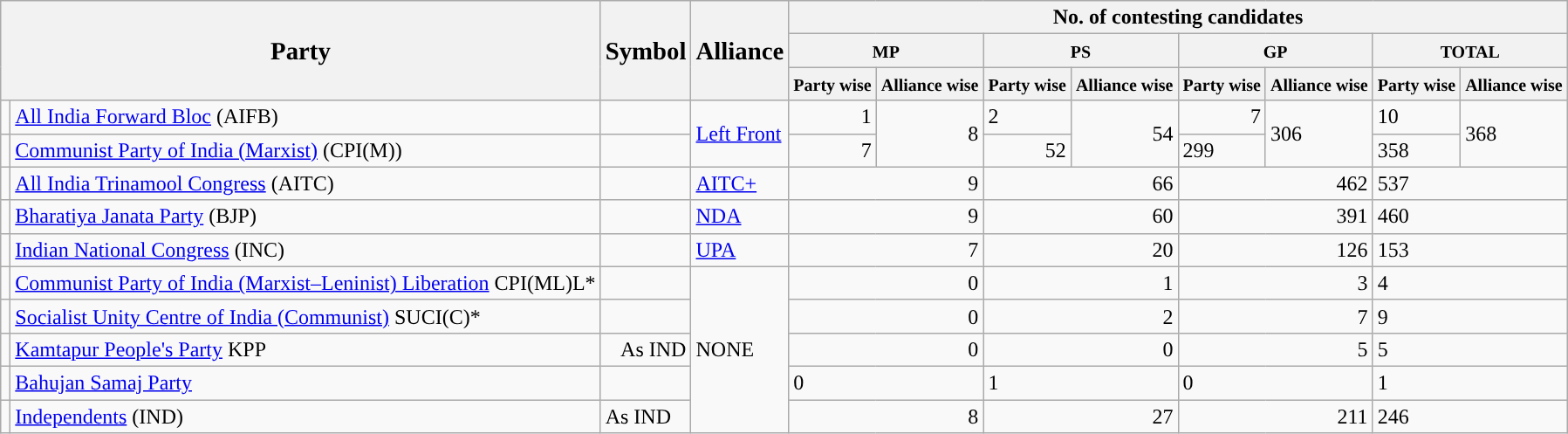<table class="wikitable">
<tr>
<th colspan="2" rowspan="3"><big>Party</big></th>
<th rowspan="3"><big>Symbol</big></th>
<th rowspan="3"><big>Alliance</big></th>
<th colspan="8">No. of contesting candidates</th>
</tr>
<tr>
<th colspan="2"><small>MP</small></th>
<th colspan="2"><small>PS</small></th>
<th colspan="2"><small>GP</small></th>
<th colspan="2"><small>TOTAL</small></th>
</tr>
<tr>
<th><small>Party wise</small></th>
<th><small>Alliance wise</small></th>
<th><small>Party wise</small></th>
<th><small>Alliance wise</small></th>
<th><small>Party wise</small></th>
<th><small>Alliance wise</small></th>
<th><small>Party wise</small></th>
<th><small>Alliance wise</small></th>
</tr>
<tr>
<td></td>
<td><a href='#'>All India Forward Bloc</a> (AIFB)</td>
<td></td>
<td rowspan="2"><a href='#'>Left Front</a></td>
<td style="text-align:right">1</td>
<td rowspan="2" style="text-align:right">8</td>
<td>2</td>
<td rowspan="2" style="text-align:right">54</td>
<td style="text-align:right">7</td>
<td rowspan="2">306</td>
<td>10</td>
<td rowspan="2">368</td>
</tr>
<tr>
<td></td>
<td><a href='#'>Communist Party of India (Marxist)</a> (CPI(M))</td>
<td></td>
<td style="text-align:right">7</td>
<td style="text-align:right">52</td>
<td>299</td>
<td>358</td>
</tr>
<tr>
<td></td>
<td><a href='#'>All India Trinamool Congress</a> (AITC)</td>
<td></td>
<td><a href='#'>AITC+</a></td>
<td colspan="2" style="text-align:right">9</td>
<td colspan="2" style="text-align:right">66</td>
<td colspan="2" style="text-align:right">462</td>
<td colspan="2">537</td>
</tr>
<tr>
<td></td>
<td><a href='#'>Bharatiya Janata Party</a> (BJP)</td>
<td></td>
<td><a href='#'>NDA</a></td>
<td colspan="2" style="text-align:right">9</td>
<td colspan="2" style="text-align:right">60</td>
<td colspan="2" style="text-align:right">391</td>
<td colspan="2">460</td>
</tr>
<tr>
<td></td>
<td><a href='#'>Indian National Congress</a> (INC)</td>
<td></td>
<td><a href='#'>UPA</a></td>
<td colspan="2" style="text-align:right">7</td>
<td colspan="2" style="text-align:right">20</td>
<td colspan="2" style="text-align:right">126</td>
<td colspan="2">153</td>
</tr>
<tr>
<td></td>
<td><a href='#'>Communist Party of India (Marxist–Leninist) Liberation</a> CPI(ML)L*</td>
<td></td>
<td rowspan="5">NONE</td>
<td colspan="2" style="text-align:right">0</td>
<td colspan="2" style="text-align:right">1</td>
<td colspan="2" style="text-align:right">3</td>
<td colspan="2">4</td>
</tr>
<tr>
<td></td>
<td><a href='#'>Socialist Unity Centre of India (Communist)</a> SUCI(C)*</td>
<td></td>
<td colspan="2" style="text-align:right">0</td>
<td colspan="2" style="text-align:right">2</td>
<td colspan="2" style="text-align:right">7</td>
<td colspan="2">9</td>
</tr>
<tr>
<td></td>
<td><a href='#'>Kamtapur People's Party</a> KPP</td>
<td style="text-align:right">As IND</td>
<td colspan="2" style="text-align:right">0</td>
<td colspan="2" style="text-align:right">0</td>
<td colspan="2" style="text-align:right">5</td>
<td colspan="2">5</td>
</tr>
<tr>
<td></td>
<td><a href='#'>Bahujan Samaj Party</a></td>
<td></td>
<td colspan="2">0</td>
<td colspan="2">1</td>
<td colspan="2">0</td>
<td colspan="2">1</td>
</tr>
<tr>
<td></td>
<td><a href='#'>Independents</a> (IND)</td>
<td>As IND</td>
<td colspan="2" style="text-align:right">8</td>
<td colspan="2" style="text-align:right">27</td>
<td colspan="2" style="text-align:right">211</td>
<td colspan="2">246</td>
</tr>
</table>
